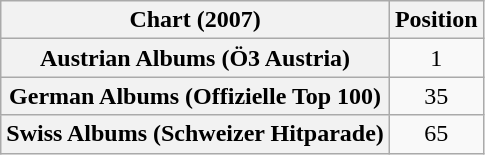<table class="wikitable sortable plainrowheaders" style="text-align:center">
<tr>
<th scope="col">Chart (2007)</th>
<th scope="col">Position</th>
</tr>
<tr>
<th scope="row">Austrian Albums (Ö3 Austria)</th>
<td>1</td>
</tr>
<tr>
<th scope="row">German Albums (Offizielle Top 100)</th>
<td>35</td>
</tr>
<tr>
<th scope="row">Swiss Albums (Schweizer Hitparade)</th>
<td>65</td>
</tr>
</table>
